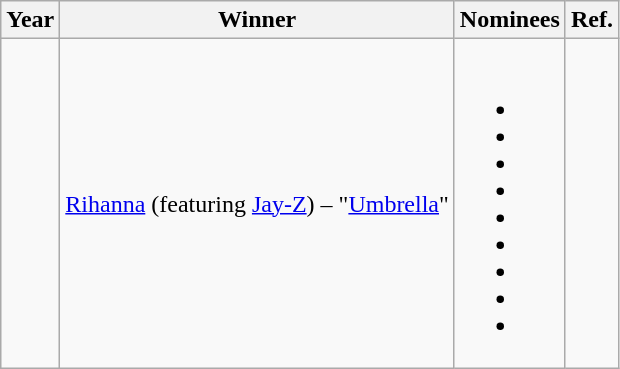<table class="wikitable">
<tr>
<th>Year</th>
<th>Winner</th>
<th>Nominees</th>
<th>Ref.</th>
</tr>
<tr>
<td></td>
<td><a href='#'>Rihanna</a> (featuring <a href='#'>Jay-Z</a>) – "<a href='#'>Umbrella</a>"</td>
<td><br><ul><li></li><li></li><li></li><li></li><li></li><li></li><li></li><li></li><li></li></ul></td>
<td style="text-align:center;"></td>
</tr>
</table>
